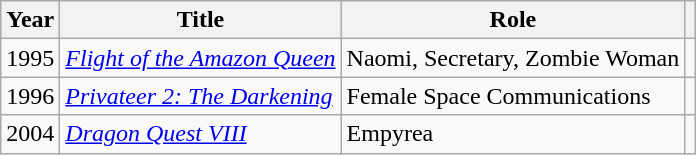<table class="wikitable plainrowheaders">
<tr>
<th scope="col">Year</th>
<th scope="col">Title</th>
<th scope="col">Role</th>
<th scope="col" class="unsortable"></th>
</tr>
<tr>
<td>1995</td>
<td><em><a href='#'>Flight of the Amazon Queen</a></em></td>
<td>Naomi, Secretary, Zombie Woman</td>
<td></td>
</tr>
<tr>
<td>1996</td>
<td><em><a href='#'>Privateer 2: The Darkening</a></em></td>
<td>Female Space Communications</td>
<td></td>
</tr>
<tr>
<td>2004</td>
<td><em><a href='#'>Dragon Quest VIII</a></em></td>
<td>Empyrea</td>
<td></td>
</tr>
</table>
